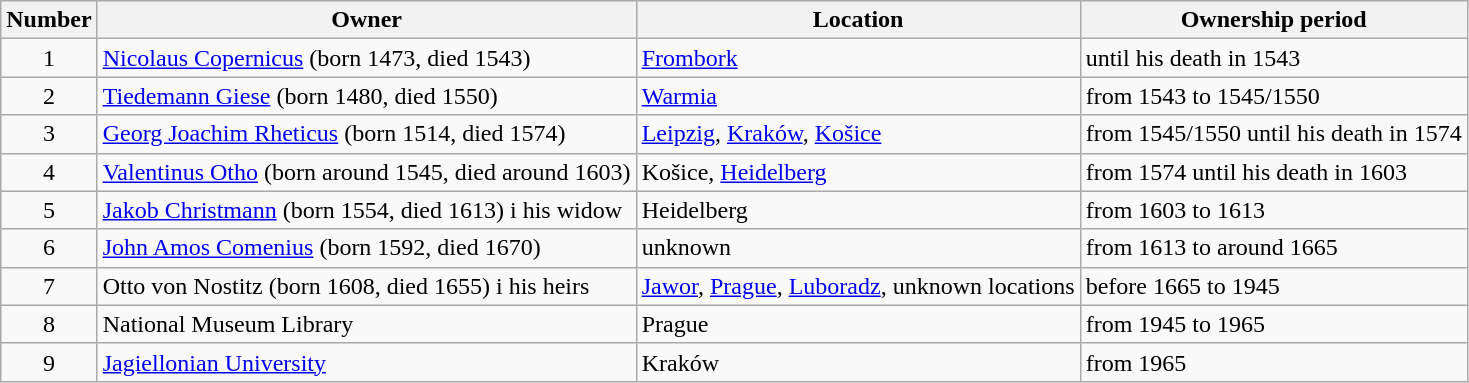<table class="wikitable">
<tr>
<th>Number</th>
<th>Owner</th>
<th>Location</th>
<th>Ownership period</th>
</tr>
<tr>
<td style="text-align:center">1</td>
<td><a href='#'>Nicolaus Copernicus</a> (born 1473, died 1543)</td>
<td><a href='#'>Frombork</a></td>
<td>until his death in 1543</td>
</tr>
<tr>
<td style="text-align:center">2</td>
<td><a href='#'>Tiedemann Giese</a> (born 1480, died 1550)</td>
<td><a href='#'>Warmia</a></td>
<td>from 1543 to 1545/1550</td>
</tr>
<tr>
<td style="text-align:center">3</td>
<td><a href='#'>Georg Joachim Rheticus</a> (born 1514, died 1574)</td>
<td><a href='#'>Leipzig</a>, <a href='#'>Kraków</a>, <a href='#'>Košice</a></td>
<td>from 1545/1550 until his death in 1574</td>
</tr>
<tr>
<td style="text-align:center">4</td>
<td><a href='#'>Valentinus Otho</a> (born around 1545, died around 1603)</td>
<td>Košice, <a href='#'>Heidelberg</a></td>
<td>from 1574 until his death in 1603</td>
</tr>
<tr>
<td style="text-align:center">5</td>
<td><a href='#'>Jakob Christmann</a> (born 1554, died 1613) i his widow</td>
<td>Heidelberg</td>
<td>from 1603 to 1613</td>
</tr>
<tr>
<td style="text-align:center">6</td>
<td><a href='#'>John Amos Comenius</a> (born 1592, died 1670)</td>
<td>unknown</td>
<td>from 1613 to around 1665</td>
</tr>
<tr>
<td style="text-align:center">7</td>
<td>Otto von Nostitz (born 1608, died 1655) i his heirs</td>
<td><a href='#'>Jawor</a>, <a href='#'>Prague</a>, <a href='#'>Luboradz</a>, unknown locations</td>
<td>before 1665 to 1945</td>
</tr>
<tr>
<td style="text-align:center">8</td>
<td>National Museum Library</td>
<td>Prague</td>
<td>from 1945 to 1965</td>
</tr>
<tr>
<td style="text-align:center">9</td>
<td><a href='#'>Jagiellonian University</a></td>
<td>Kraków</td>
<td>from 1965</td>
</tr>
</table>
